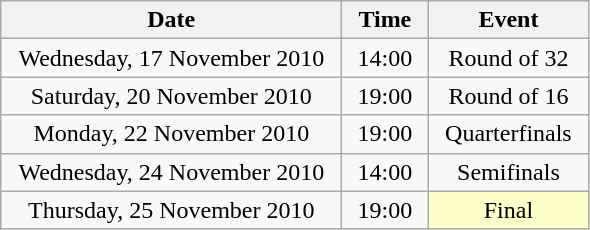<table class = "wikitable" style="text-align:center;">
<tr>
<th width=220>Date</th>
<th width=50>Time</th>
<th width=100>Event</th>
</tr>
<tr>
<td>Wednesday, 17 November 2010</td>
<td>14:00</td>
<td>Round of 32</td>
</tr>
<tr>
<td>Saturday, 20 November 2010</td>
<td>19:00</td>
<td>Round of 16</td>
</tr>
<tr>
<td>Monday, 22 November 2010</td>
<td>19:00</td>
<td>Quarterfinals</td>
</tr>
<tr>
<td>Wednesday, 24 November 2010</td>
<td>14:00</td>
<td>Semifinals</td>
</tr>
<tr>
<td>Thursday, 25 November 2010</td>
<td>19:00</td>
<td bgcolor=ffffcc>Final</td>
</tr>
</table>
